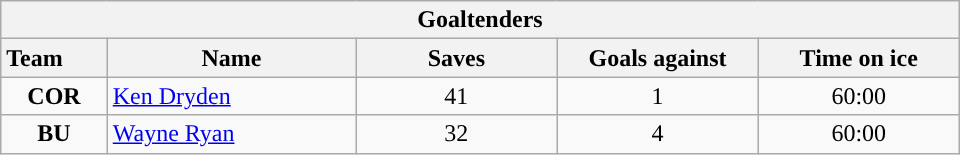<table class="wikitable" style="width:40em; text-align:right;">
<tr>
<th colspan=5>Goaltenders</th>
</tr>
<tr>
<th style="width:4em; text-align:left;">Team</th>
<th style="width:10em;">Name</th>
<th style="width:8em;">Saves</th>
<th style="width:8em;">Goals against</th>
<th style="width:8em;">Time on ice</th>
</tr>
<tr>
<td align=center><strong>COR</strong></td>
<td style="text-align:left;"><a href='#'>Ken Dryden</a></td>
<td align=center>41</td>
<td align=center>1</td>
<td align=center>60:00</td>
</tr>
<tr>
<td align=center><strong>BU</strong></td>
<td style="text-align:left;"><a href='#'>Wayne Ryan</a></td>
<td align=center>32</td>
<td align=center>4</td>
<td align=center>60:00</td>
</tr>
</table>
